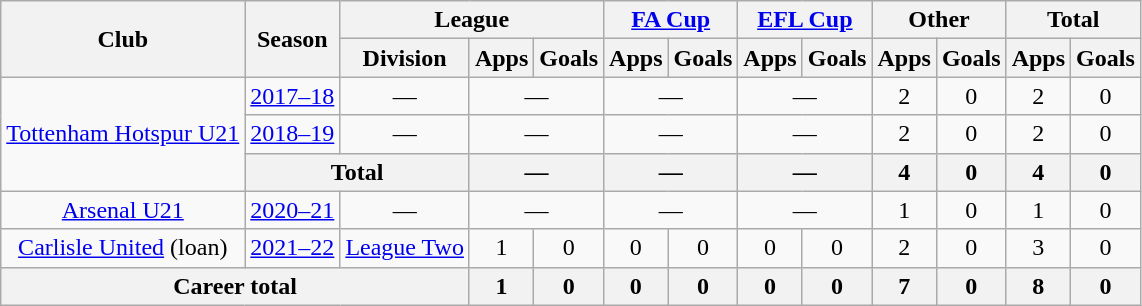<table class="wikitable" style="text-align: center;">
<tr>
<th rowspan="2">Club</th>
<th rowspan="2">Season</th>
<th colspan="3">League</th>
<th colspan="2"><a href='#'>FA Cup</a></th>
<th colspan="2"><a href='#'>EFL Cup</a></th>
<th colspan="2">Other</th>
<th colspan="2">Total</th>
</tr>
<tr>
<th>Division</th>
<th>Apps</th>
<th>Goals</th>
<th>Apps</th>
<th>Goals</th>
<th>Apps</th>
<th>Goals</th>
<th>Apps</th>
<th>Goals</th>
<th>Apps</th>
<th>Goals</th>
</tr>
<tr>
<td rowspan="3"><a href='#'>Tottenham Hotspur U21</a></td>
<td><a href='#'>2017–18</a></td>
<td>—</td>
<td colspan="2">—</td>
<td colspan="2">—</td>
<td colspan="2">—</td>
<td>2</td>
<td>0</td>
<td>2</td>
<td>0</td>
</tr>
<tr>
<td><a href='#'>2018–19</a></td>
<td>—</td>
<td colspan="2">—</td>
<td colspan="2">—</td>
<td colspan="2">—</td>
<td>2</td>
<td>0</td>
<td>2</td>
<td>0</td>
</tr>
<tr>
<th colspan="2">Total</th>
<th colspan="2">—</th>
<th colspan="2">—</th>
<th colspan="2">—</th>
<th>4</th>
<th>0</th>
<th>4</th>
<th>0</th>
</tr>
<tr>
<td><a href='#'>Arsenal U21</a></td>
<td><a href='#'>2020–21</a></td>
<td>—</td>
<td colspan="2">—</td>
<td colspan="2">—</td>
<td colspan="2">—</td>
<td>1</td>
<td>0</td>
<td>1</td>
<td>0</td>
</tr>
<tr>
<td><a href='#'>Carlisle United</a> (loan)</td>
<td><a href='#'>2021–22</a></td>
<td><a href='#'>League Two</a></td>
<td>1</td>
<td>0</td>
<td>0</td>
<td>0</td>
<td>0</td>
<td>0</td>
<td>2</td>
<td>0</td>
<td>3</td>
<td>0</td>
</tr>
<tr>
<th colspan="3">Career total</th>
<th>1</th>
<th>0</th>
<th>0</th>
<th>0</th>
<th>0</th>
<th>0</th>
<th>7</th>
<th>0</th>
<th>8</th>
<th>0</th>
</tr>
</table>
